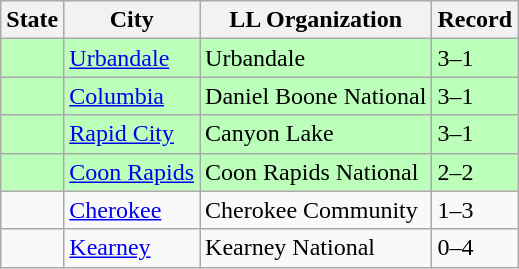<table class="wikitable">
<tr>
<th>State</th>
<th>City</th>
<th>LL Organization</th>
<th>Record</th>
</tr>
<tr style="background:#bfb;">
<td><strong></strong></td>
<td><a href='#'>Urbandale</a></td>
<td>Urbandale</td>
<td>3–1</td>
</tr>
<tr style="background:#bfb;">
<td><strong></strong></td>
<td><a href='#'>Columbia</a></td>
<td>Daniel Boone National</td>
<td>3–1</td>
</tr>
<tr style="background:#bfb;">
<td><strong></strong></td>
<td><a href='#'>Rapid City</a></td>
<td>Canyon Lake</td>
<td>3–1</td>
</tr>
<tr style="background:#bfb;">
<td><strong></strong></td>
<td><a href='#'>Coon Rapids</a></td>
<td>Coon Rapids National</td>
<td>2–2</td>
</tr>
<tr>
<td><strong></strong></td>
<td><a href='#'>Cherokee</a></td>
<td>Cherokee Community</td>
<td>1–3</td>
</tr>
<tr>
<td><strong></strong></td>
<td><a href='#'>Kearney</a></td>
<td>Kearney National</td>
<td>0–4</td>
</tr>
</table>
